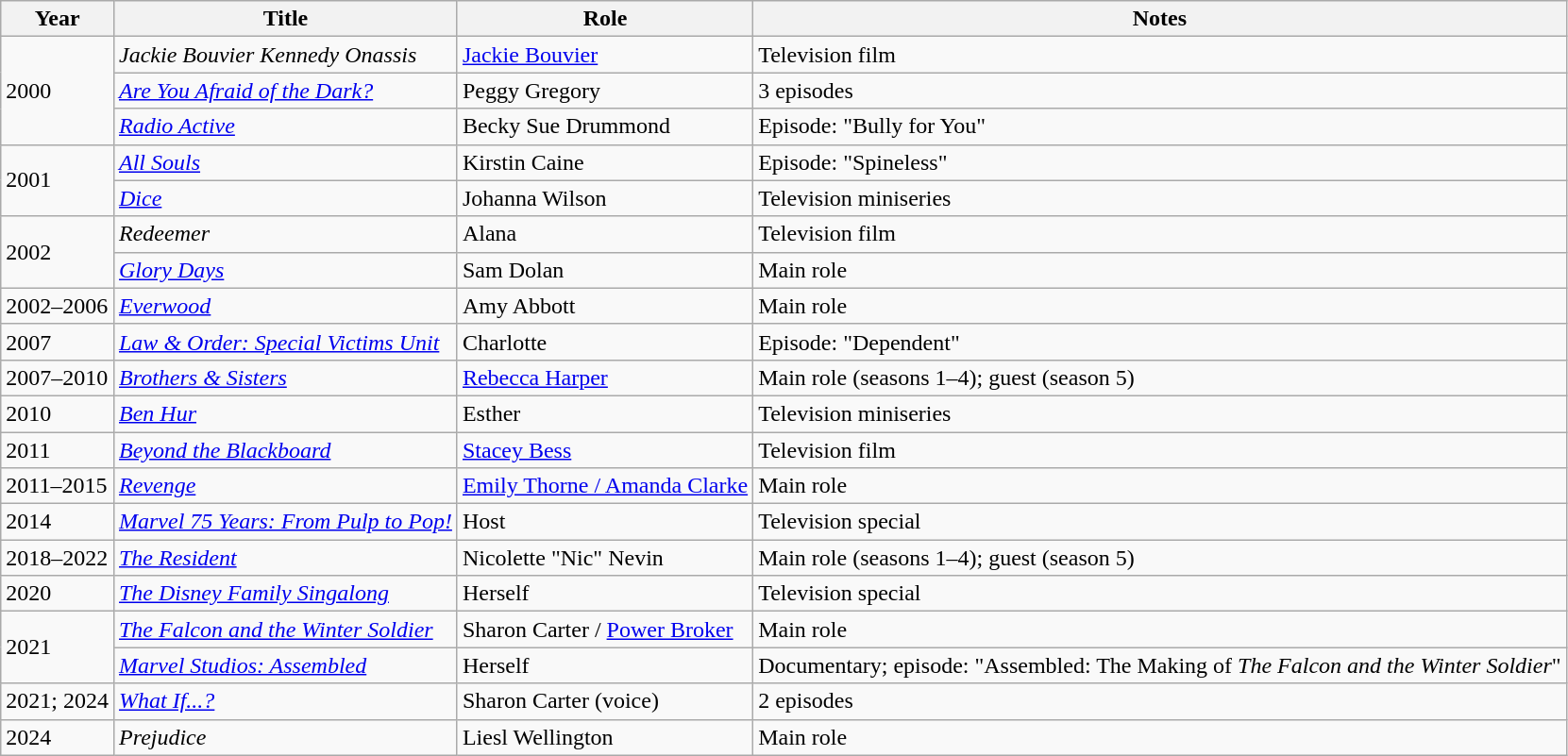<table class="wikitable sortable">
<tr>
<th>Year</th>
<th>Title</th>
<th>Role</th>
<th class="unsortable">Notes</th>
</tr>
<tr>
<td rowspan="3">2000</td>
<td><em>Jackie Bouvier Kennedy Onassis</em></td>
<td><a href='#'>Jackie Bouvier</a></td>
<td>Television film</td>
</tr>
<tr>
<td><em><a href='#'>Are You Afraid of the Dark?</a></em></td>
<td>Peggy Gregory</td>
<td>3 episodes</td>
</tr>
<tr>
<td><em><a href='#'>Radio Active</a></em></td>
<td>Becky Sue Drummond</td>
<td>Episode: "Bully for You"</td>
</tr>
<tr>
<td rowspan="2">2001</td>
<td><em><a href='#'>All Souls</a></em></td>
<td>Kirstin Caine</td>
<td>Episode: "Spineless"</td>
</tr>
<tr>
<td><em><a href='#'>Dice</a></em></td>
<td>Johanna Wilson</td>
<td>Television miniseries</td>
</tr>
<tr>
<td rowspan="2">2002</td>
<td><em>Redeemer</em></td>
<td>Alana</td>
<td>Television film</td>
</tr>
<tr>
<td><em><a href='#'>Glory Days</a></em></td>
<td>Sam Dolan</td>
<td>Main role</td>
</tr>
<tr>
<td>2002–2006</td>
<td><em><a href='#'>Everwood</a></em></td>
<td>Amy Abbott</td>
<td>Main role</td>
</tr>
<tr>
<td>2007</td>
<td><em><a href='#'>Law & Order: Special Victims Unit</a></em></td>
<td>Charlotte</td>
<td>Episode: "Dependent"</td>
</tr>
<tr>
<td>2007–2010</td>
<td><em><a href='#'>Brothers & Sisters</a></em></td>
<td><a href='#'>Rebecca Harper</a></td>
<td>Main role (seasons 1–4); guest (season 5)</td>
</tr>
<tr>
<td>2010</td>
<td><em><a href='#'>Ben Hur</a></em></td>
<td>Esther</td>
<td>Television miniseries</td>
</tr>
<tr>
<td>2011</td>
<td><em><a href='#'>Beyond the Blackboard</a></em></td>
<td><a href='#'>Stacey Bess</a></td>
<td>Television film</td>
</tr>
<tr>
<td>2011–2015</td>
<td><em><a href='#'>Revenge</a></em></td>
<td><a href='#'>Emily Thorne / Amanda Clarke</a></td>
<td>Main role</td>
</tr>
<tr>
<td>2014</td>
<td><em><a href='#'>Marvel 75 Years: From Pulp to Pop!</a></em></td>
<td>Host</td>
<td>Television special</td>
</tr>
<tr>
<td>2018–2022</td>
<td data-sort-value="Resident, The"><em><a href='#'>The Resident</a></em></td>
<td>Nicolette "Nic" Nevin</td>
<td>Main role (seasons 1–4); guest (season 5)</td>
</tr>
<tr>
<td>2020</td>
<td data-sort-value="Disney Family Singalong, The"><em><a href='#'>The Disney Family Singalong</a></em></td>
<td>Herself</td>
<td>Television special</td>
</tr>
<tr>
<td rowspan="2">2021</td>
<td data-sort-value="Falcon and the Winter Soldier, The"><em><a href='#'>The Falcon and the Winter Soldier</a></em></td>
<td>Sharon Carter / <a href='#'>Power Broker</a></td>
<td>Main role</td>
</tr>
<tr>
<td><em><a href='#'>Marvel Studios: Assembled</a></em></td>
<td>Herself</td>
<td>Documentary; episode: "Assembled: The Making of <em>The Falcon and the Winter Soldier</em>"</td>
</tr>
<tr>
<td>2021; 2024</td>
<td><em><a href='#'>What If...?</a></em></td>
<td>Sharon Carter (voice)</td>
<td>2 episodes</td>
</tr>
<tr>
<td>2024</td>
<td><em>Prejudice</em></td>
<td>Liesl Wellington</td>
<td>Main role</td>
</tr>
</table>
